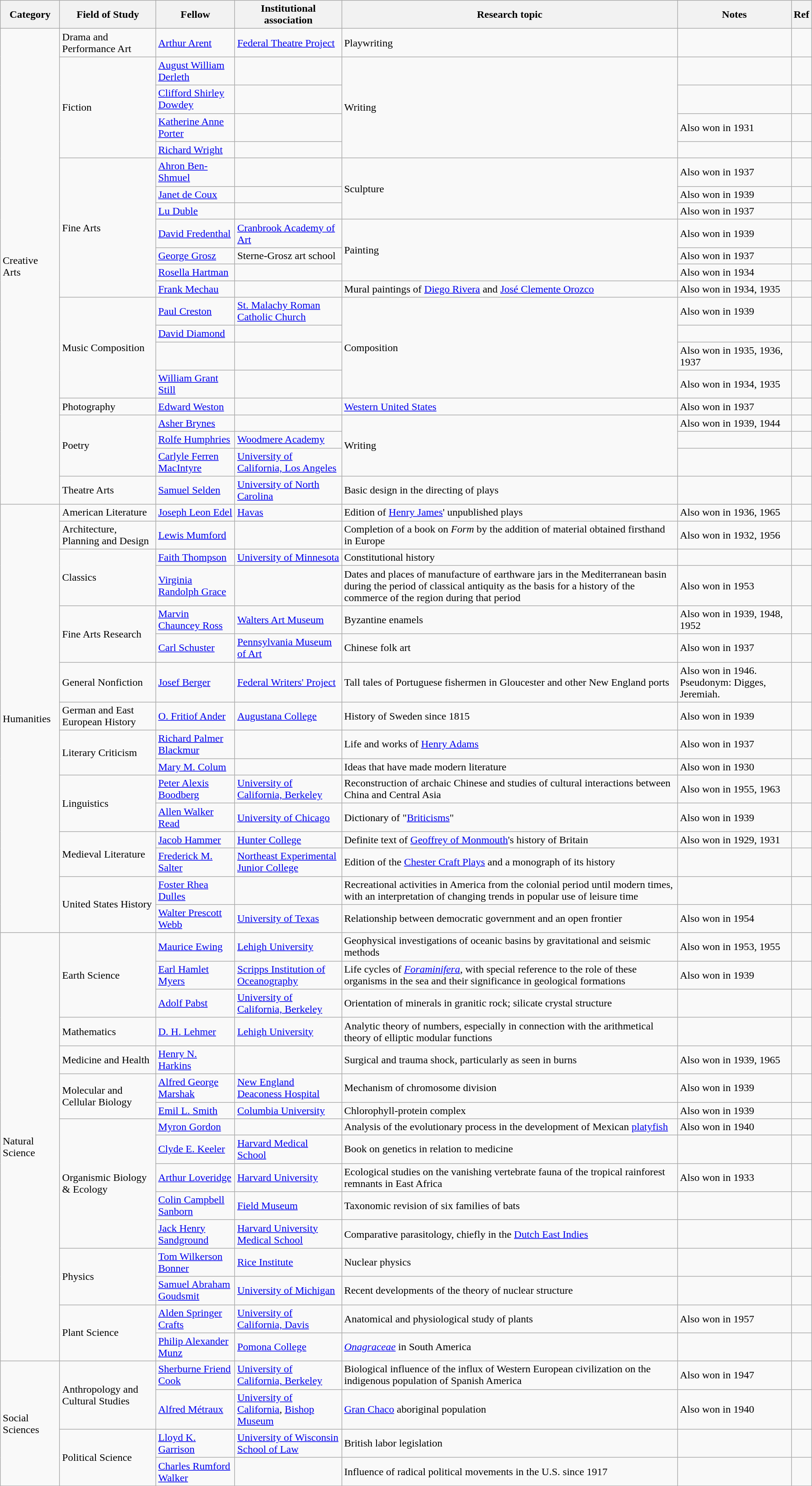<table class="wikitable sortable static-row-numbers static-row-header-text">
<tr>
<th>Category</th>
<th>Field of Study</th>
<th>Fellow</th>
<th>Institutional association </th>
<th>Research topic</th>
<th>Notes</th>
<th class="unsortable">Ref</th>
</tr>
<tr>
<td rowspan="21">Creative Arts</td>
<td>Drama and Performance Art</td>
<td><a href='#'>Arthur Arent</a></td>
<td><a href='#'>Federal Theatre Project</a></td>
<td>Playwriting</td>
<td></td>
<td></td>
</tr>
<tr>
<td rowspan="4">Fiction</td>
<td><a href='#'>August William Derleth</a></td>
<td></td>
<td rowspan="4">Writing</td>
<td></td>
<td></td>
</tr>
<tr>
<td><a href='#'>Clifford Shirley Dowdey</a></td>
<td></td>
<td></td>
<td></td>
</tr>
<tr>
<td><a href='#'>Katherine Anne Porter</a></td>
<td></td>
<td>Also won in 1931</td>
<td></td>
</tr>
<tr>
<td><a href='#'>Richard Wright</a></td>
<td></td>
<td></td>
<td></td>
</tr>
<tr>
<td rowspan="7">Fine Arts</td>
<td><a href='#'>Ahron Ben-Shmuel</a></td>
<td></td>
<td rowspan="3">Sculpture</td>
<td>Also won in 1937</td>
<td></td>
</tr>
<tr>
<td><a href='#'>Janet de Coux</a></td>
<td></td>
<td>Also won in 1939</td>
<td></td>
</tr>
<tr>
<td><a href='#'>Lu Duble</a></td>
<td></td>
<td>Also won in 1937</td>
<td></td>
</tr>
<tr>
<td><a href='#'>David Fredenthal</a></td>
<td><a href='#'>Cranbrook Academy of Art</a></td>
<td rowspan="3">Painting</td>
<td>Also won in 1939</td>
<td></td>
</tr>
<tr>
<td><a href='#'>George Grosz</a></td>
<td>Sterne-Grosz art school</td>
<td>Also won in 1937</td>
<td></td>
</tr>
<tr>
<td><a href='#'>Rosella Hartman</a></td>
<td></td>
<td>Also won in 1934</td>
<td></td>
</tr>
<tr>
<td><a href='#'>Frank Mechau</a></td>
<td></td>
<td>Mural paintings of <a href='#'>Diego Rivera</a> and <a href='#'>José Clemente Orozco</a></td>
<td>Also won in 1934, 1935</td>
<td></td>
</tr>
<tr>
<td rowspan="4">Music Composition</td>
<td><a href='#'>Paul Creston</a></td>
<td><a href='#'>St. Malachy Roman Catholic Church</a></td>
<td rowspan="4">Composition</td>
<td>Also won in 1939</td>
<td></td>
</tr>
<tr>
<td><a href='#'>David Diamond</a></td>
<td></td>
<td></td>
<td></td>
</tr>
<tr>
<td></td>
<td></td>
<td>Also won in 1935, 1936, 1937</td>
<td></td>
</tr>
<tr>
<td><a href='#'>William Grant Still</a></td>
<td></td>
<td>Also won in 1934, 1935</td>
<td></td>
</tr>
<tr>
<td>Photography</td>
<td><a href='#'>Edward Weston</a></td>
<td></td>
<td><a href='#'>Western United States</a></td>
<td>Also won in 1937</td>
<td></td>
</tr>
<tr>
<td rowspan="3">Poetry</td>
<td><a href='#'>Asher Brynes</a></td>
<td></td>
<td rowspan="3">Writing</td>
<td>Also won in 1939, 1944</td>
<td></td>
</tr>
<tr>
<td><a href='#'>Rolfe Humphries</a></td>
<td><a href='#'>Woodmere Academy</a></td>
<td></td>
<td></td>
</tr>
<tr>
<td><a href='#'>Carlyle Ferren MacIntyre</a></td>
<td><a href='#'>University of California, Los Angeles</a></td>
<td></td>
<td></td>
</tr>
<tr>
<td>Theatre Arts</td>
<td><a href='#'>Samuel Selden</a></td>
<td><a href='#'>University of North Carolina</a></td>
<td>Basic design in the directing of plays</td>
<td></td>
<td></td>
</tr>
<tr>
<td rowspan="16">Humanities</td>
<td>American Literature</td>
<td><a href='#'>Joseph Leon Edel</a></td>
<td><a href='#'>Havas</a></td>
<td>Edition of <a href='#'>Henry James</a>' unpublished plays</td>
<td>Also won in 1936, 1965</td>
<td></td>
</tr>
<tr>
<td>Architecture, Planning and Design</td>
<td><a href='#'>Lewis Mumford</a></td>
<td></td>
<td>Completion of a book on <em>Form</em> by the addition of material obtained firsthand in Europe</td>
<td>Also won in 1932, 1956</td>
<td></td>
</tr>
<tr>
<td rowspan="2">Classics</td>
<td><a href='#'>Faith Thompson</a></td>
<td><a href='#'>University of Minnesota</a></td>
<td>Constitutional history</td>
<td></td>
<td></td>
</tr>
<tr>
<td><a href='#'>Virginia Randolph Grace</a></td>
<td></td>
<td>Dates and places of manufacture of earthware jars in the Mediterranean basin during the period of classical antiquity as the basis for a history of the commerce of the region during that period</td>
<td>Also won in 1953</td>
<td></td>
</tr>
<tr>
<td rowspan="2">Fine Arts Research</td>
<td><a href='#'>Marvin Chauncey Ross</a></td>
<td><a href='#'>Walters Art Museum</a></td>
<td>Byzantine enamels</td>
<td>Also won in 1939, 1948, 1952</td>
<td></td>
</tr>
<tr>
<td><a href='#'>Carl Schuster</a></td>
<td><a href='#'>Pennsylvania Museum of Art</a></td>
<td>Chinese folk art</td>
<td>Also won in 1937</td>
<td></td>
</tr>
<tr>
<td>General Nonfiction</td>
<td><a href='#'>Josef Berger</a></td>
<td><a href='#'>Federal Writers' Project</a></td>
<td>Tall tales of Portuguese fishermen in Gloucester and other New England ports</td>
<td>Also won in 1946. Pseudonym: Digges, Jeremiah.</td>
<td></td>
</tr>
<tr>
<td>German and East European History</td>
<td><a href='#'>O. Fritiof Ander</a></td>
<td><a href='#'>Augustana College</a></td>
<td>History of Sweden since 1815</td>
<td>Also won in 1939</td>
<td></td>
</tr>
<tr>
<td rowspan="2">Literary Criticism</td>
<td><a href='#'>Richard Palmer Blackmur</a></td>
<td></td>
<td>Life and works of <a href='#'>Henry Adams</a></td>
<td>Also won in 1937</td>
<td></td>
</tr>
<tr>
<td><a href='#'>Mary M. Colum</a></td>
<td></td>
<td>Ideas that have made modern literature</td>
<td>Also won in 1930</td>
<td></td>
</tr>
<tr>
<td rowspan="2">Linguistics</td>
<td><a href='#'>Peter Alexis Boodberg</a></td>
<td><a href='#'>University of California, Berkeley</a></td>
<td>Reconstruction of archaic Chinese and studies of cultural interactions between China and Central Asia</td>
<td>Also won in 1955, 1963</td>
<td></td>
</tr>
<tr>
<td><a href='#'>Allen Walker Read</a></td>
<td><a href='#'>University of Chicago</a></td>
<td>Dictionary of "<a href='#'>Briticisms</a>"</td>
<td>Also won in 1939</td>
<td></td>
</tr>
<tr>
<td rowspan="2">Medieval Literature</td>
<td><a href='#'>Jacob Hammer</a></td>
<td><a href='#'>Hunter College</a></td>
<td>Definite text of <a href='#'>Geoffrey of Monmouth</a>'s history of Britain</td>
<td>Also won in 1929, 1931</td>
<td></td>
</tr>
<tr>
<td><a href='#'>Frederick M. Salter</a></td>
<td><a href='#'>Northeast Experimental Junior College</a></td>
<td>Edition of the <a href='#'>Chester Craft Plays</a> and a monograph of its history</td>
<td></td>
<td></td>
</tr>
<tr>
<td rowspan="2">United States History</td>
<td><a href='#'>Foster Rhea Dulles</a></td>
<td></td>
<td>Recreational activities in America from the colonial period until modern times, with an interpretation of changing trends in popular use of leisure time</td>
<td></td>
<td></td>
</tr>
<tr>
<td><a href='#'>Walter Prescott Webb</a></td>
<td><a href='#'>University of Texas</a></td>
<td>Relationship between democratic government and an open frontier</td>
<td>Also won in 1954</td>
<td></td>
</tr>
<tr>
<td rowspan="16">Natural Science</td>
<td rowspan="3">Earth Science</td>
<td><a href='#'>Maurice Ewing</a></td>
<td><a href='#'>Lehigh University</a></td>
<td>Geophysical investigations of oceanic basins by gravitational and seismic methods</td>
<td>Also won in 1953, 1955</td>
<td></td>
</tr>
<tr>
<td><a href='#'>Earl Hamlet Myers</a></td>
<td><a href='#'>Scripps Institution of Oceanography</a></td>
<td>Life cycles of <em><a href='#'>Foraminifera</a></em>, with special reference to the role of these organisms in the sea and their significance in geological formations</td>
<td>Also won in 1939</td>
<td></td>
</tr>
<tr>
<td><a href='#'>Adolf Pabst</a></td>
<td><a href='#'>University of California, Berkeley</a></td>
<td>Orientation of minerals in granitic rock; silicate crystal structure</td>
<td></td>
<td></td>
</tr>
<tr>
<td>Mathematics</td>
<td><a href='#'>D. H. Lehmer</a></td>
<td><a href='#'>Lehigh University</a></td>
<td>Analytic theory of numbers, especially in connection with the arithmetical theory of elliptic modular functions</td>
<td></td>
<td></td>
</tr>
<tr>
<td>Medicine and Health</td>
<td><a href='#'>Henry N. Harkins</a></td>
<td></td>
<td>Surgical and trauma shock, particularly as seen in burns</td>
<td>Also won in 1939, 1965</td>
<td></td>
</tr>
<tr>
<td rowspan="2">Molecular and Cellular Biology</td>
<td><a href='#'>Alfred George Marshak</a></td>
<td><a href='#'>New England Deaconess Hospital</a></td>
<td>Mechanism of chromosome division</td>
<td>Also won in 1939</td>
<td></td>
</tr>
<tr>
<td><a href='#'>Emil L. Smith</a></td>
<td><a href='#'>Columbia University</a></td>
<td>Chlorophyll-protein complex</td>
<td>Also won in 1939</td>
<td></td>
</tr>
<tr>
<td rowspan="5">Organismic Biology & Ecology</td>
<td><a href='#'>Myron Gordon</a></td>
<td></td>
<td>Analysis of the evolutionary process in the development of Mexican <a href='#'>platyfish</a></td>
<td>Also won in 1940</td>
<td></td>
</tr>
<tr>
<td><a href='#'>Clyde E. Keeler</a></td>
<td><a href='#'>Harvard Medical School</a></td>
<td>Book on genetics in relation to medicine</td>
<td></td>
<td></td>
</tr>
<tr>
<td><a href='#'>Arthur Loveridge</a></td>
<td><a href='#'>Harvard University</a></td>
<td>Ecological studies on the vanishing vertebrate fauna of the tropical rainforest remnants in East Africa</td>
<td>Also won in 1933</td>
<td></td>
</tr>
<tr>
<td><a href='#'>Colin Campbell Sanborn</a></td>
<td><a href='#'>Field Museum</a></td>
<td>Taxonomic revision of six families of bats</td>
<td></td>
<td></td>
</tr>
<tr>
<td><a href='#'>Jack Henry Sandground</a></td>
<td><a href='#'>Harvard University Medical School</a></td>
<td>Comparative parasitology, chiefly in the <a href='#'>Dutch East Indies</a></td>
<td></td>
<td></td>
</tr>
<tr>
<td rowspan="2">Physics</td>
<td><a href='#'>Tom Wilkerson Bonner</a></td>
<td><a href='#'>Rice Institute</a></td>
<td>Nuclear physics</td>
<td></td>
<td></td>
</tr>
<tr>
<td><a href='#'>Samuel Abraham Goudsmit</a></td>
<td><a href='#'>University of Michigan</a></td>
<td>Recent developments of the theory of nuclear structure</td>
<td></td>
<td></td>
</tr>
<tr>
<td rowspan="2">Plant Science</td>
<td><a href='#'>Alden Springer Crafts</a></td>
<td><a href='#'>University of California, Davis</a></td>
<td>Anatomical and physiological study of plants</td>
<td>Also won in 1957</td>
<td></td>
</tr>
<tr>
<td><a href='#'>Philip Alexander Munz</a></td>
<td><a href='#'>Pomona College</a></td>
<td><em><a href='#'>Onagraceae</a></em> in South America</td>
<td></td>
<td></td>
</tr>
<tr>
<td rowspan="4">Social Sciences</td>
<td rowspan="2">Anthropology and Cultural Studies</td>
<td><a href='#'>Sherburne Friend Cook</a></td>
<td><a href='#'>University of California, Berkeley</a></td>
<td>Biological influence of the influx of Western European civilization on the indigenous population of Spanish America</td>
<td>Also won in 1947</td>
<td></td>
</tr>
<tr>
<td><a href='#'>Alfred Métraux</a></td>
<td><a href='#'>University of California</a>, <a href='#'>Bishop Museum</a></td>
<td><a href='#'>Gran Chaco</a> aboriginal population</td>
<td>Also won in 1940</td>
<td></td>
</tr>
<tr>
<td rowspan="2">Political Science</td>
<td><a href='#'>Lloyd K. Garrison</a></td>
<td><a href='#'>University of Wisconsin School of Law</a></td>
<td>British labor legislation</td>
<td></td>
<td></td>
</tr>
<tr>
<td><a href='#'>Charles Rumford Walker</a></td>
<td></td>
<td>Influence of radical political movements in the U.S. since 1917</td>
<td></td>
<td></td>
</tr>
</table>
